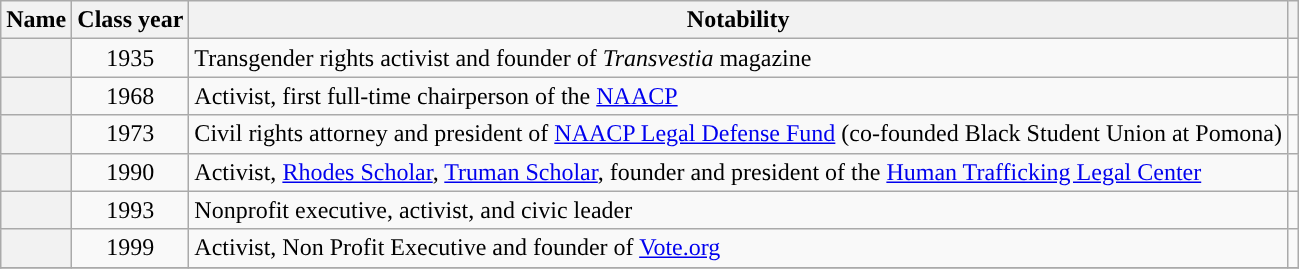<table class="wikitable sortable plainrowheaders" style="text-align:center; border:2px solid #">
<tr>
<th scope="col">Name</th>
<th scope="col">Class year</th>
<th scope="col">Notability</th>
<th scope="col"></th>
</tr>
<tr>
<th scope="row"></th>
<td>1935</td>
<td style="text-align:left;">Transgender rights activist and founder of <em>Transvestia</em> magazine</td>
<td></td>
</tr>
<tr>
<th scope="row"></th>
<td>1968</td>
<td style="text-align:left;">Activist, first full-time chairperson of the <a href='#'>NAACP</a></td>
<td></td>
</tr>
<tr>
<th scope="row"></th>
<td>1973</td>
<td style="text-align:left;">Civil rights attorney and president of <a href='#'>NAACP Legal Defense Fund</a> (co-founded Black Student Union at Pomona)</td>
<td></td>
</tr>
<tr>
<th scope="row"></th>
<td>1990</td>
<td style="text-align:left;">Activist, <a href='#'>Rhodes Scholar</a>, <a href='#'>Truman Scholar</a>, founder and president of the <a href='#'>Human Trafficking Legal Center</a></td>
<td></td>
</tr>
<tr>
<th scope="row"></th>
<td>1993</td>
<td style="text-align:left;">Nonprofit executive, activist, and civic leader</td>
<td></td>
</tr>
<tr>
<th scope="row"></th>
<td>1999</td>
<td style="text-align:left;">Activist, Non Profit Executive and founder of <a href='#'>Vote.org</a></td>
<td></td>
</tr>
<tr>
</tr>
</table>
